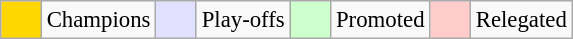<table class="wikitable" style="font-size: 95%">
<tr>
<td bgcolor="#FFD700" width="20"> </td>
<td>Champions</td>
<td bgcolor="#e1e1ff" width="20"> </td>
<td>Play-offs</td>
<td bgcolor="#ccffcc" width="20"> </td>
<td>Promoted</td>
<td bgcolor="#FFCCCC" width="20"> </td>
<td>Relegated</td>
</tr>
</table>
